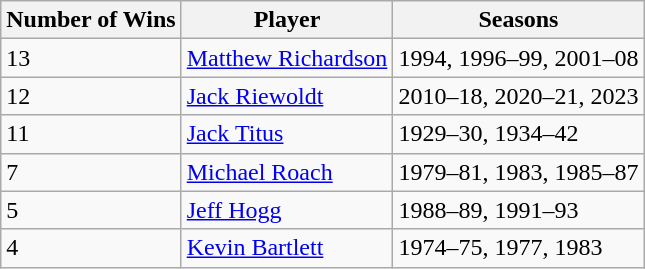<table class="wikitable sortable">
<tr>
<th>Number of Wins</th>
<th>Player</th>
<th>Seasons</th>
</tr>
<tr>
<td>13</td>
<td><a href='#'>Matthew Richardson</a></td>
<td>1994, 1996–99, 2001–08</td>
</tr>
<tr>
<td>12</td>
<td><a href='#'>Jack Riewoldt</a></td>
<td>2010–18, 2020–21, 2023</td>
</tr>
<tr>
<td>11</td>
<td><a href='#'>Jack Titus</a></td>
<td>1929–30, 1934–42</td>
</tr>
<tr>
<td>7</td>
<td><a href='#'>Michael Roach</a></td>
<td>1979–81, 1983, 1985–87</td>
</tr>
<tr>
<td>5</td>
<td><a href='#'>Jeff Hogg</a></td>
<td>1988–89, 1991–93</td>
</tr>
<tr>
<td>4</td>
<td><a href='#'>Kevin Bartlett</a></td>
<td>1974–75, 1977, 1983</td>
</tr>
</table>
